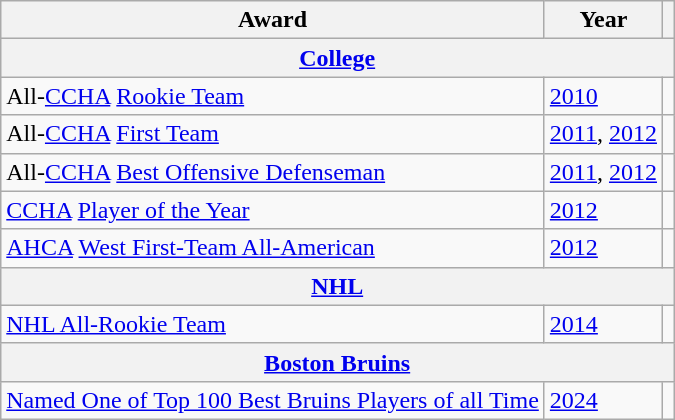<table class="wikitable">
<tr>
<th>Award</th>
<th>Year</th>
<th></th>
</tr>
<tr>
<th colspan="3"><a href='#'>College</a></th>
</tr>
<tr>
<td>All-<a href='#'>CCHA</a> <a href='#'>Rookie Team</a></td>
<td><a href='#'>2010</a></td>
<td></td>
</tr>
<tr>
<td>All-<a href='#'>CCHA</a> <a href='#'>First Team</a></td>
<td><a href='#'>2011</a>, <a href='#'>2012</a></td>
<td></td>
</tr>
<tr>
<td>All-<a href='#'>CCHA</a> <a href='#'>Best Offensive Defenseman</a></td>
<td><a href='#'>2011</a>, <a href='#'>2012</a></td>
<td></td>
</tr>
<tr>
<td><a href='#'>CCHA</a> <a href='#'>Player of the Year</a></td>
<td><a href='#'>2012</a></td>
<td></td>
</tr>
<tr>
<td><a href='#'>AHCA</a> <a href='#'>West First-Team All-American</a></td>
<td><a href='#'>2012</a></td>
<td></td>
</tr>
<tr>
<th colspan="3"><a href='#'>NHL</a></th>
</tr>
<tr>
<td><a href='#'>NHL All-Rookie Team</a></td>
<td><a href='#'>2014</a></td>
<td></td>
</tr>
<tr>
<th colspan="3"><a href='#'>Boston Bruins</a></th>
</tr>
<tr>
<td><a href='#'>Named One of Top 100 Best Bruins Players of all Time</a></td>
<td><a href='#'>2024</a></td>
<td></td>
</tr>
</table>
